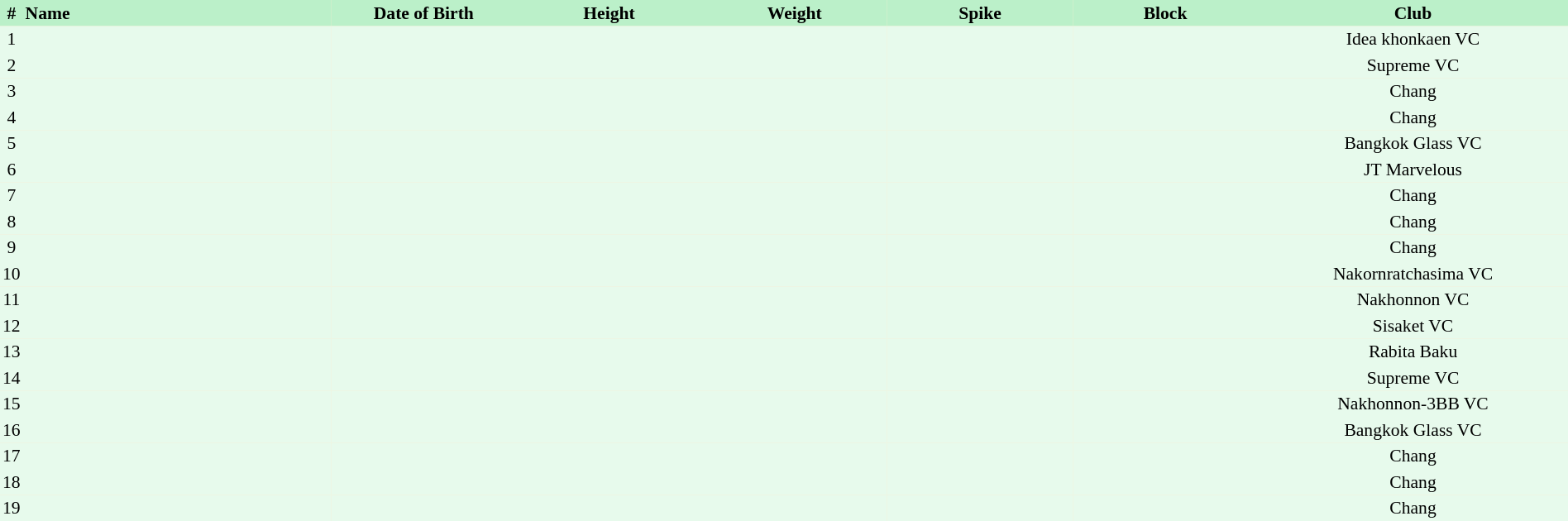<table border=0 cellpadding=2 cellspacing=0  |- bgcolor=#FFECCE style="text-align:center; font-size:90%; width:100%">
<tr bgcolor=#BBF0C9>
<th>#</th>
<th align=left width=20%>Name</th>
<th width=12%>Date of Birth</th>
<th width=12%>Height</th>
<th width=12%>Weight</th>
<th width=12%>Spike</th>
<th width=12%>Block</th>
<th width=20%>Club</th>
</tr>
<tr bgcolor=#E7FAEC>
<td>1</td>
<td align=left></td>
<td align=right></td>
<td></td>
<td></td>
<td></td>
<td></td>
<td>Idea khonkaen VC</td>
</tr>
<tr bgcolor=#E7FAEC>
<td>2</td>
<td align=left></td>
<td align=right></td>
<td></td>
<td></td>
<td></td>
<td></td>
<td>Supreme VC</td>
</tr>
<tr bgcolor=#E7FAEC>
<td>3</td>
<td align=left></td>
<td align=right></td>
<td></td>
<td></td>
<td></td>
<td></td>
<td>Chang</td>
</tr>
<tr bgcolor=#E7FAEC>
<td>4</td>
<td align=left></td>
<td align=right></td>
<td></td>
<td></td>
<td></td>
<td></td>
<td>Chang</td>
</tr>
<tr bgcolor=#E7FAEC>
<td>5</td>
<td align=left></td>
<td align=right></td>
<td></td>
<td></td>
<td></td>
<td></td>
<td>Bangkok Glass VC</td>
</tr>
<tr bgcolor=#E7FAEC>
<td>6</td>
<td align=left></td>
<td align=right></td>
<td></td>
<td></td>
<td></td>
<td></td>
<td>JT Marvelous</td>
</tr>
<tr bgcolor=#E7FAEC>
<td>7</td>
<td align=left></td>
<td align=right></td>
<td></td>
<td></td>
<td></td>
<td></td>
<td>Chang</td>
</tr>
<tr bgcolor=#E7FAEC>
<td>8</td>
<td align=left></td>
<td align=right></td>
<td></td>
<td></td>
<td></td>
<td></td>
<td>Chang</td>
</tr>
<tr bgcolor=#E7FAEC>
<td>9</td>
<td align=left></td>
<td align=right></td>
<td></td>
<td></td>
<td></td>
<td></td>
<td>Chang</td>
</tr>
<tr bgcolor=#E7FAEC>
<td>10</td>
<td align=left></td>
<td align=right></td>
<td></td>
<td></td>
<td></td>
<td></td>
<td>Nakornratchasima VC</td>
</tr>
<tr bgcolor=#E7FAEC>
<td>11</td>
<td align=left></td>
<td align=right></td>
<td></td>
<td></td>
<td></td>
<td></td>
<td>Nakhonnon VC</td>
</tr>
<tr bgcolor=#E7FAEC>
<td>12</td>
<td align=left></td>
<td align=right></td>
<td></td>
<td></td>
<td></td>
<td></td>
<td>Sisaket VC</td>
</tr>
<tr bgcolor=#E7FAEC>
<td>13</td>
<td align=left></td>
<td align=right></td>
<td></td>
<td></td>
<td></td>
<td></td>
<td>Rabita Baku</td>
</tr>
<tr bgcolor=#E7FAEC>
<td>14</td>
<td align=left></td>
<td align=right></td>
<td></td>
<td></td>
<td></td>
<td></td>
<td>Supreme VC</td>
</tr>
<tr bgcolor=#E7FAEC>
<td>15</td>
<td align=left></td>
<td align=right></td>
<td></td>
<td></td>
<td></td>
<td></td>
<td>Nakhonnon-3BB VC</td>
</tr>
<tr bgcolor=#E7FAEC>
<td>16</td>
<td align=left></td>
<td align=right></td>
<td></td>
<td></td>
<td></td>
<td></td>
<td>Bangkok Glass VC</td>
</tr>
<tr bgcolor=#E7FAEC>
<td>17</td>
<td align=left></td>
<td align=right></td>
<td></td>
<td></td>
<td></td>
<td></td>
<td>Chang</td>
</tr>
<tr bgcolor=#E7FAEC>
<td>18</td>
<td align=left></td>
<td align=right></td>
<td></td>
<td></td>
<td></td>
<td></td>
<td>Chang</td>
</tr>
<tr bgcolor=#E7FAEC>
<td>19</td>
<td align=left></td>
<td align=right></td>
<td></td>
<td></td>
<td></td>
<td></td>
<td>Chang</td>
</tr>
</table>
